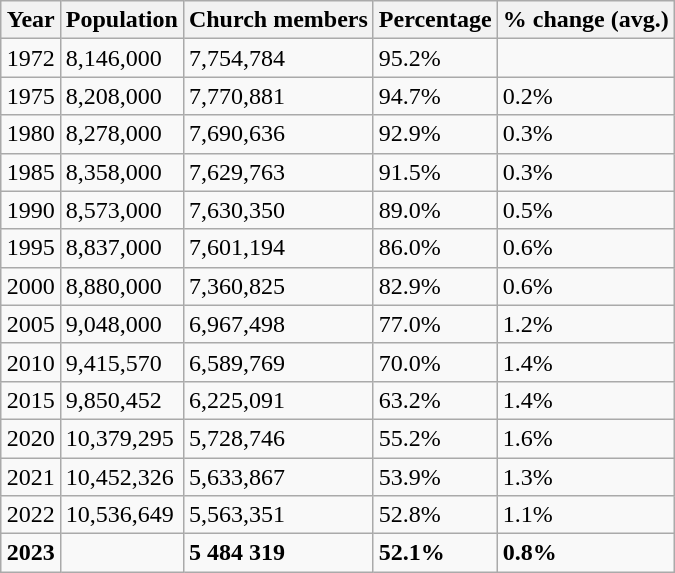<table class="wikitable" style="float:right; clear:right; margin:0.5em 0 0.5em 1em;">
<tr>
<th>Year</th>
<th>Population</th>
<th>Church members</th>
<th>Percentage</th>
<th>% change (avg.)</th>
</tr>
<tr>
<td>1972</td>
<td>8,146,000</td>
<td>7,754,784</td>
<td>95.2%</td>
<td></td>
</tr>
<tr>
<td>1975</td>
<td>8,208,000</td>
<td>7,770,881</td>
<td>94.7%</td>
<td>0.2%</td>
</tr>
<tr>
<td>1980</td>
<td>8,278,000</td>
<td>7,690,636</td>
<td>92.9%</td>
<td>0.3% </td>
</tr>
<tr>
<td>1985</td>
<td>8,358,000</td>
<td>7,629,763</td>
<td>91.5%</td>
<td>0.3% </td>
</tr>
<tr>
<td>1990</td>
<td>8,573,000</td>
<td>7,630,350</td>
<td>89.0%</td>
<td>0.5% </td>
</tr>
<tr>
<td>1995</td>
<td>8,837,000</td>
<td>7,601,194</td>
<td>86.0%</td>
<td>0.6% </td>
</tr>
<tr>
<td>2000</td>
<td>8,880,000</td>
<td>7,360,825</td>
<td>82.9%</td>
<td>0.6% </td>
</tr>
<tr>
<td>2005</td>
<td>9,048,000</td>
<td>6,967,498</td>
<td>77.0%</td>
<td>1.2% </td>
</tr>
<tr>
<td>2010</td>
<td>9,415,570</td>
<td>6,589,769</td>
<td>70.0%</td>
<td>1.4% </td>
</tr>
<tr>
<td>2015</td>
<td>9,850,452</td>
<td>6,225,091</td>
<td>63.2%</td>
<td>1.4% </td>
</tr>
<tr>
<td>2020</td>
<td>10,379,295</td>
<td>5,728,746</td>
<td>55.2%</td>
<td>1.6% </td>
</tr>
<tr>
<td>2021</td>
<td>10,452,326</td>
<td>5,633,867</td>
<td>53.9%</td>
<td>1.3% </td>
</tr>
<tr>
<td>2022</td>
<td>10,536,649</td>
<td>5,563,351</td>
<td>52.8%</td>
<td>1.1% </td>
</tr>
<tr>
<td><strong>2023</strong></td>
<td></td>
<td><strong>5 484 319</strong></td>
<td><strong>52.1%</strong></td>
<td><strong>0.8%</strong> </td>
</tr>
</table>
